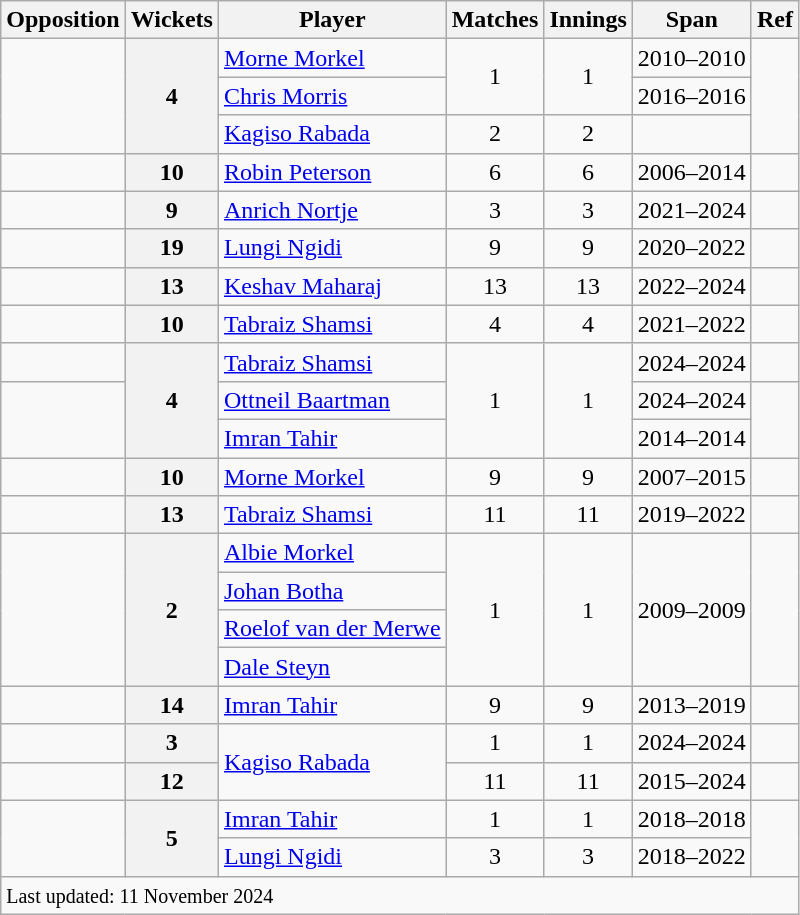<table class="wikitable plainrowheaders sortable">
<tr>
<th scope="col">Opposition</th>
<th scope="col">Wickets</th>
<th scope="col">Player</th>
<th scope="col">Matches</th>
<th scope="col">Innings</th>
<th scope="col">Span</th>
<th scope="col">Ref</th>
</tr>
<tr>
<td rowspan=3></td>
<th scope=row style=text-align:center; rowspan=3>4</th>
<td><a href='#'>Morne Morkel</a></td>
<td align=center rowspan=2>1</td>
<td align=center rowspan=2>1</td>
<td>2010–2010</td>
<td rowspan=3></td>
</tr>
<tr>
<td><a href='#'>Chris Morris</a></td>
<td>2016–2016</td>
</tr>
<tr>
<td><a href='#'>Kagiso Rabada</a></td>
<td align=center>2</td>
<td align=center>2</td>
</tr>
<tr>
<td></td>
<th scope=row style=text-align:center;>10</th>
<td><a href='#'>Robin Peterson</a></td>
<td align=center>6</td>
<td align=center>6</td>
<td>2006–2014</td>
<td></td>
</tr>
<tr>
<td></td>
<th scope=row style=text-align:center;>9</th>
<td><a href='#'>Anrich Nortje</a></td>
<td align=center>3</td>
<td align=center>3</td>
<td>2021–2024</td>
<td></td>
</tr>
<tr>
<td></td>
<th scope=row style=text-align:center;>19</th>
<td><a href='#'>Lungi Ngidi</a></td>
<td align=center>9</td>
<td align=center>9</td>
<td>2020–2022</td>
<td></td>
</tr>
<tr>
<td></td>
<th scope=row style=text-align:center;>13</th>
<td><a href='#'>Keshav Maharaj</a></td>
<td align=center>13</td>
<td align=center>13</td>
<td>2022–2024</td>
<td></td>
</tr>
<tr>
<td></td>
<th scope=row style=text-align:center;>10</th>
<td><a href='#'>Tabraiz Shamsi</a></td>
<td align=center>4</td>
<td align=center>4</td>
<td>2021–2022</td>
<td></td>
</tr>
<tr>
<td></td>
<th scope=row style=text-align:center; rowspan=3>4</th>
<td><a href='#'>Tabraiz Shamsi</a></td>
<td align=center rowspan=3>1</td>
<td align=center rowspan=3>1</td>
<td>2024–2024</td>
<td></td>
</tr>
<tr>
<td rowspan=2></td>
<td><a href='#'>Ottneil Baartman</a></td>
<td>2024–2024</td>
<td rowspan=2></td>
</tr>
<tr>
<td><a href='#'>Imran Tahir</a></td>
<td>2014–2014</td>
</tr>
<tr>
<td></td>
<th scope=row style=text-align:center;>10</th>
<td><a href='#'>Morne Morkel</a></td>
<td align=center>9</td>
<td align=center>9</td>
<td>2007–2015</td>
<td></td>
</tr>
<tr>
<td></td>
<th scope=row style=text-align:center;>13</th>
<td><a href='#'>Tabraiz Shamsi</a></td>
<td align=center>11</td>
<td align=center>11</td>
<td>2019–2022</td>
<td></td>
</tr>
<tr>
<td rowspan=4></td>
<th scope=row style=text-align:center; rowspan=4>2</th>
<td><a href='#'>Albie Morkel</a></td>
<td align=center rowspan=4>1</td>
<td align=center rowspan=4>1</td>
<td rowspan=4>2009–2009</td>
<td rowspan=4></td>
</tr>
<tr>
<td><a href='#'>Johan Botha</a></td>
</tr>
<tr>
<td><a href='#'>Roelof van der Merwe</a></td>
</tr>
<tr>
<td><a href='#'>Dale Steyn</a></td>
</tr>
<tr>
<td></td>
<th scope=row style=text-align:center;>14</th>
<td><a href='#'>Imran Tahir</a></td>
<td align=center>9</td>
<td align=center>9</td>
<td>2013–2019</td>
<td></td>
</tr>
<tr>
<td></td>
<th scope=row style=text-align:center;>3</th>
<td rowspan=2><a href='#'>Kagiso Rabada</a></td>
<td align=center>1</td>
<td align=center>1</td>
<td>2024–2024</td>
<td></td>
</tr>
<tr>
<td></td>
<th scope=row style=text-align:center;>12</th>
<td align=center>11</td>
<td align=center>11</td>
<td>2015–2024</td>
<td></td>
</tr>
<tr>
<td rowspan=2></td>
<th scope=row style=text-align:center; rowspan=2>5</th>
<td><a href='#'>Imran Tahir</a></td>
<td align=center>1</td>
<td align=center>1</td>
<td>2018–2018</td>
<td rowspan=2></td>
</tr>
<tr>
<td><a href='#'>Lungi Ngidi</a></td>
<td align=center>3</td>
<td align=center>3</td>
<td>2018–2022</td>
</tr>
<tr>
<td colspan=7><small>Last updated: 11 November 2024</small></td>
</tr>
</table>
